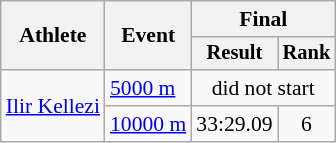<table class="wikitable" style="font-size:90%">
<tr>
<th rowspan="2">Athlete</th>
<th rowspan="2">Event</th>
<th colspan="2">Final</th>
</tr>
<tr style="font-size:95%">
<th>Result</th>
<th>Rank</th>
</tr>
<tr align=center>
<td align=left rowspan=2><a href='#'>Ilir Kellezi</a></td>
<td align=left><a href='#'>5000 m</a></td>
<td colspan=2>did not start</td>
</tr>
<tr align=center>
<td align=left><a href='#'>10000 m</a></td>
<td>33:29.09</td>
<td>6</td>
</tr>
</table>
